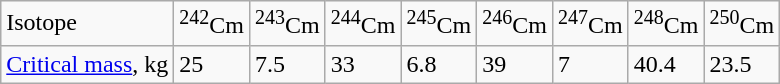<table Class = "wikitable">
<tr>
<td>Isotope</td>
<td><sup>242</sup>Cm</td>
<td><sup>243</sup>Cm</td>
<td><sup>244</sup>Cm</td>
<td><sup>245</sup>Cm</td>
<td><sup>246</sup>Cm</td>
<td><sup>247</sup>Cm</td>
<td><sup>248</sup>Cm</td>
<td><sup>250</sup>Cm</td>
</tr>
<tr>
<td><a href='#'>Critical mass</a>, kg</td>
<td>25</td>
<td>7.5</td>
<td>33</td>
<td>6.8</td>
<td>39</td>
<td>7</td>
<td>40.4</td>
<td>23.5</td>
</tr>
</table>
